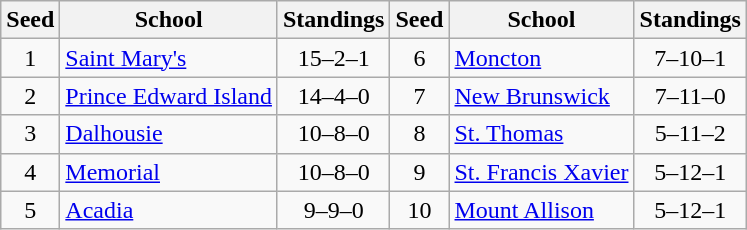<table class="wikitable">
<tr>
<th>Seed</th>
<th>School</th>
<th>Standings</th>
<th>Seed</th>
<th>School</th>
<th>Standings</th>
</tr>
<tr>
<td align=center>1</td>
<td><a href='#'>Saint Mary's</a></td>
<td align=center>15–2–1</td>
<td align=center>6</td>
<td><a href='#'>Moncton</a></td>
<td align=center>7–10–1</td>
</tr>
<tr>
<td align=center>2</td>
<td><a href='#'>Prince Edward Island</a></td>
<td align=center>14–4–0</td>
<td align=center>7</td>
<td><a href='#'>New Brunswick</a></td>
<td align=center>7–11–0</td>
</tr>
<tr>
<td align=center>3</td>
<td><a href='#'>Dalhousie</a></td>
<td align=center>10–8–0</td>
<td align=center>8</td>
<td><a href='#'>St. Thomas</a></td>
<td align=center>5–11–2</td>
</tr>
<tr>
<td align=center>4</td>
<td><a href='#'>Memorial</a></td>
<td align=center>10–8–0</td>
<td align=center>9</td>
<td><a href='#'>St. Francis Xavier</a></td>
<td align=center>5–12–1</td>
</tr>
<tr>
<td align=center>5</td>
<td><a href='#'>Acadia</a></td>
<td align=center>9–9–0</td>
<td align=center>10</td>
<td><a href='#'>Mount Allison</a></td>
<td align=center>5–12–1</td>
</tr>
</table>
